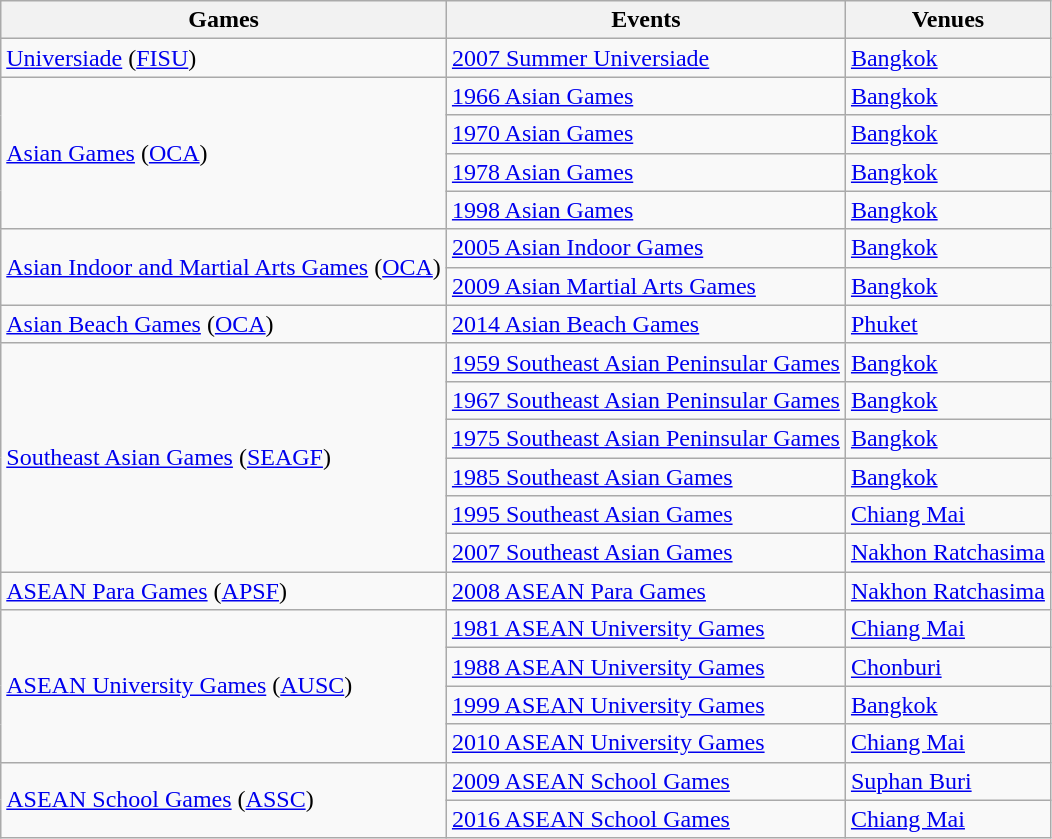<table class="wikitable">
<tr>
<th>Games</th>
<th>Events</th>
<th>Venues</th>
</tr>
<tr>
<td><a href='#'>Universiade</a> (<a href='#'>FISU</a>)</td>
<td><a href='#'>2007 Summer Universiade</a></td>
<td><a href='#'>Bangkok</a></td>
</tr>
<tr>
<td rowspan="4"><a href='#'>Asian Games</a> (<a href='#'>OCA</a>)</td>
<td><a href='#'>1966 Asian Games</a></td>
<td><a href='#'>Bangkok</a></td>
</tr>
<tr>
<td><a href='#'>1970 Asian Games</a></td>
<td><a href='#'>Bangkok</a></td>
</tr>
<tr>
<td><a href='#'>1978 Asian Games</a></td>
<td><a href='#'>Bangkok</a></td>
</tr>
<tr>
<td><a href='#'>1998 Asian Games</a></td>
<td><a href='#'>Bangkok</a></td>
</tr>
<tr>
<td rowspan="2"><a href='#'>Asian Indoor and Martial Arts Games</a> (<a href='#'>OCA</a>)</td>
<td><a href='#'>2005 Asian Indoor Games</a></td>
<td><a href='#'>Bangkok</a></td>
</tr>
<tr>
<td><a href='#'>2009 Asian Martial Arts Games</a></td>
<td><a href='#'>Bangkok</a></td>
</tr>
<tr>
<td><a href='#'>Asian Beach Games</a> (<a href='#'>OCA</a>)</td>
<td><a href='#'>2014 Asian Beach Games</a></td>
<td><a href='#'>Phuket</a></td>
</tr>
<tr>
<td rowspan="6"><a href='#'>Southeast Asian Games</a> (<a href='#'>SEAGF</a>)</td>
<td><a href='#'>1959 Southeast Asian Peninsular Games</a></td>
<td><a href='#'>Bangkok</a></td>
</tr>
<tr>
<td><a href='#'>1967 Southeast Asian Peninsular Games</a></td>
<td><a href='#'>Bangkok</a></td>
</tr>
<tr>
<td><a href='#'>1975 Southeast Asian Peninsular Games</a></td>
<td><a href='#'>Bangkok</a></td>
</tr>
<tr>
<td><a href='#'>1985 Southeast Asian Games</a></td>
<td><a href='#'>Bangkok</a></td>
</tr>
<tr>
<td><a href='#'>1995 Southeast Asian Games</a></td>
<td><a href='#'>Chiang Mai</a></td>
</tr>
<tr>
<td><a href='#'>2007 Southeast Asian Games</a></td>
<td><a href='#'>Nakhon Ratchasima</a></td>
</tr>
<tr>
<td><a href='#'>ASEAN Para Games</a> (<a href='#'>APSF</a>)</td>
<td><a href='#'>2008 ASEAN Para Games</a></td>
<td><a href='#'>Nakhon Ratchasima</a></td>
</tr>
<tr>
<td rowspan="4"><a href='#'>ASEAN University Games</a> (<a href='#'>AUSC</a>)</td>
<td><a href='#'>1981 ASEAN University Games</a></td>
<td><a href='#'>Chiang Mai</a></td>
</tr>
<tr>
<td><a href='#'>1988 ASEAN University Games</a></td>
<td><a href='#'>Chonburi</a></td>
</tr>
<tr>
<td><a href='#'>1999 ASEAN University Games</a></td>
<td><a href='#'>Bangkok</a></td>
</tr>
<tr>
<td><a href='#'>2010 ASEAN University Games</a></td>
<td><a href='#'>Chiang Mai</a></td>
</tr>
<tr>
<td rowspan="2"><a href='#'>ASEAN School Games</a> (<a href='#'>ASSC</a>)</td>
<td><a href='#'>2009 ASEAN School Games</a></td>
<td><a href='#'>Suphan Buri</a></td>
</tr>
<tr>
<td><a href='#'>2016 ASEAN School Games</a></td>
<td><a href='#'>Chiang Mai</a></td>
</tr>
</table>
